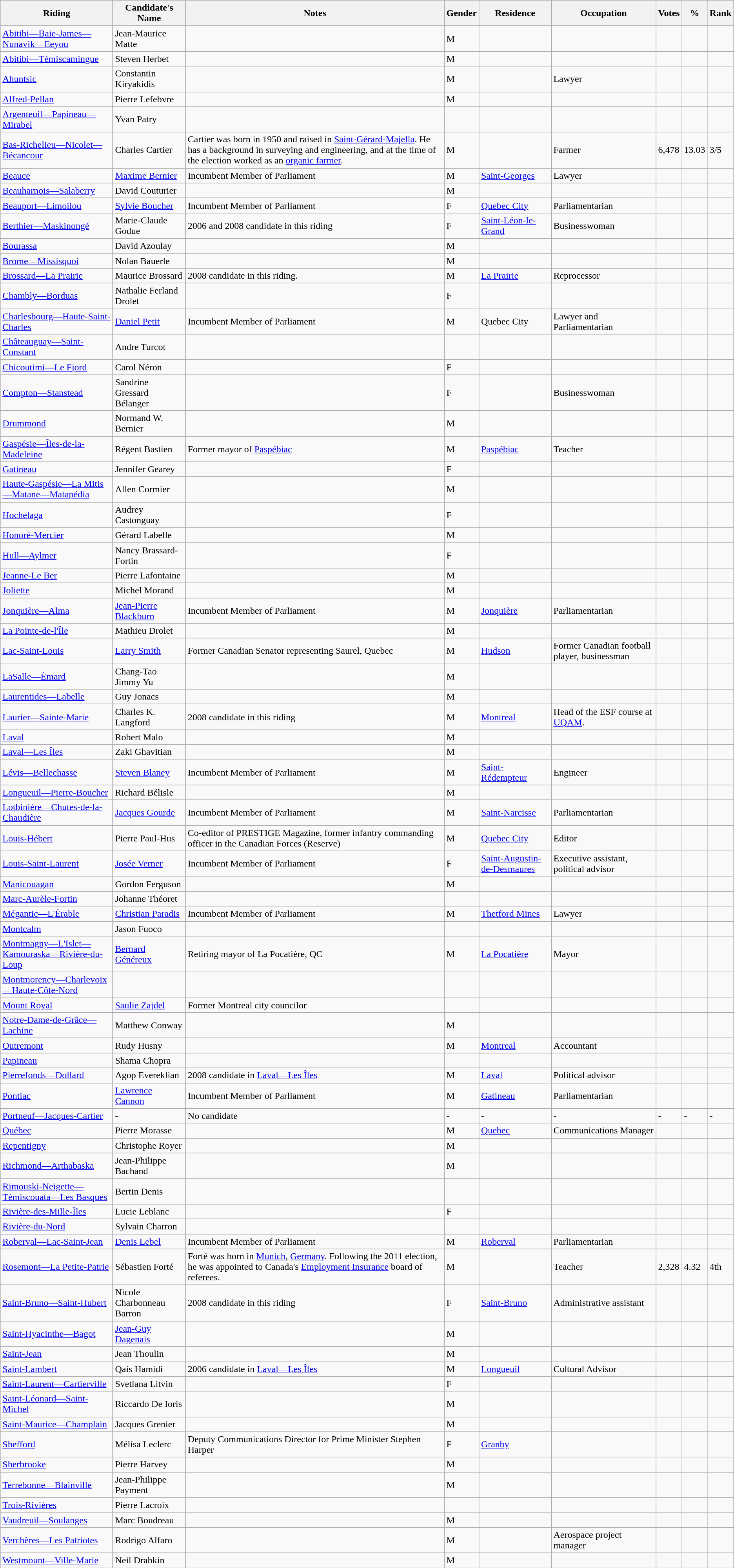<table class="wikitable">
<tr>
<th>Riding<br></th>
<th>Candidate's Name</th>
<th>Notes</th>
<th>Gender</th>
<th>Residence</th>
<th>Occupation</th>
<th>Votes</th>
<th>%</th>
<th>Rank</th>
</tr>
<tr>
<td><a href='#'>Abitibi—Baie-James—Nunavik—Eeyou</a></td>
<td>Jean-Maurice Matte</td>
<td></td>
<td>M</td>
<td></td>
<td></td>
<td></td>
<td></td>
<td></td>
</tr>
<tr>
<td><a href='#'>Abitibi—Témiscamingue</a></td>
<td>Steven Herbet</td>
<td></td>
<td>M</td>
<td></td>
<td></td>
<td></td>
<td></td>
<td></td>
</tr>
<tr>
<td><a href='#'>Ahuntsic</a></td>
<td>Constantin Kiryakidis</td>
<td></td>
<td>M</td>
<td></td>
<td>Lawyer</td>
<td></td>
<td></td>
<td></td>
</tr>
<tr>
<td><a href='#'>Alfred-Pellan</a></td>
<td>Pierre Lefebvre</td>
<td></td>
<td>M</td>
<td></td>
<td></td>
<td></td>
<td></td>
<td></td>
</tr>
<tr>
<td><a href='#'>Argenteuil—Papineau—Mirabel</a></td>
<td>Yvan Patry</td>
<td></td>
<td></td>
<td></td>
<td></td>
<td></td>
<td></td>
<td></td>
</tr>
<tr>
<td><a href='#'>Bas-Richelieu—Nicolet—Bécancour</a></td>
<td>Charles Cartier</td>
<td>Cartier was born in 1950 and raised in <a href='#'>Saint-Gérard-Majella</a>. He has a background in surveying and engineering, and at the time of the election worked as an <a href='#'>organic farmer</a>.</td>
<td>M</td>
<td></td>
<td>Farmer</td>
<td>6,478</td>
<td>13.03</td>
<td>3/5</td>
</tr>
<tr>
<td><a href='#'>Beauce</a></td>
<td><a href='#'>Maxime Bernier</a></td>
<td>Incumbent Member of Parliament</td>
<td>M</td>
<td><a href='#'>Saint-Georges</a></td>
<td>Lawyer</td>
<td></td>
<td></td>
<td></td>
</tr>
<tr>
<td><a href='#'>Beauharnois—Salaberry</a></td>
<td>David Couturier</td>
<td></td>
<td>M</td>
<td></td>
<td></td>
<td></td>
<td></td>
<td></td>
</tr>
<tr>
<td><a href='#'>Beauport—Limoilou</a></td>
<td><a href='#'>Sylvie Boucher</a></td>
<td>Incumbent Member of Parliament</td>
<td>F</td>
<td><a href='#'>Quebec City</a></td>
<td>Parliamentarian</td>
<td></td>
<td></td>
<td></td>
</tr>
<tr>
<td><a href='#'>Berthier—Maskinongé</a></td>
<td>Marie-Claude Godue</td>
<td>2006 and 2008 candidate in this riding</td>
<td>F</td>
<td><a href='#'>Saint-Léon-le-Grand</a></td>
<td>Businesswoman</td>
<td></td>
<td></td>
<td></td>
</tr>
<tr>
<td><a href='#'>Bourassa</a></td>
<td>David Azoulay</td>
<td></td>
<td>M</td>
<td></td>
<td></td>
<td></td>
<td></td>
<td></td>
</tr>
<tr>
<td><a href='#'>Brome—Missisquoi</a></td>
<td>Nolan Bauerle</td>
<td></td>
<td>M</td>
<td></td>
<td></td>
<td></td>
<td></td>
<td></td>
</tr>
<tr>
<td><a href='#'>Brossard—La Prairie</a></td>
<td>Maurice Brossard</td>
<td>2008 candidate in this riding.</td>
<td>M</td>
<td><a href='#'>La Prairie</a></td>
<td>Reprocessor</td>
<td></td>
<td></td>
<td></td>
</tr>
<tr>
<td><a href='#'>Chambly—Borduas</a></td>
<td>Nathalie Ferland Drolet</td>
<td></td>
<td>F</td>
<td></td>
<td></td>
<td></td>
<td></td>
<td></td>
</tr>
<tr>
<td><a href='#'>Charlesbourg—Haute-Saint-Charles</a></td>
<td><a href='#'>Daniel Petit</a></td>
<td>Incumbent Member of Parliament</td>
<td>M</td>
<td>Quebec City</td>
<td>Lawyer and Parliamentarian</td>
<td></td>
<td></td>
<td></td>
</tr>
<tr>
<td><a href='#'>Châteauguay—Saint-Constant</a></td>
<td>Andre Turcot</td>
<td></td>
<td></td>
<td></td>
<td></td>
<td></td>
<td></td>
<td></td>
</tr>
<tr>
<td><a href='#'>Chicoutimi—Le Fjord</a></td>
<td>Carol Néron</td>
<td></td>
<td>F</td>
<td></td>
<td></td>
<td></td>
<td></td>
<td></td>
</tr>
<tr>
<td><a href='#'>Compton—Stanstead</a></td>
<td>Sandrine Gressard Bélanger</td>
<td></td>
<td>F</td>
<td></td>
<td>Businesswoman</td>
<td></td>
<td></td>
<td></td>
</tr>
<tr>
<td><a href='#'>Drummond</a></td>
<td>Normand W. Bernier</td>
<td></td>
<td>M</td>
<td></td>
<td></td>
<td></td>
<td></td>
<td></td>
</tr>
<tr>
<td><a href='#'>Gaspésie—Îles-de-la-Madeleine</a></td>
<td>Régent Bastien</td>
<td>Former mayor of <a href='#'>Paspébiac</a></td>
<td>M</td>
<td><a href='#'>Paspébiac</a></td>
<td>Teacher</td>
<td></td>
<td></td>
<td></td>
</tr>
<tr>
<td><a href='#'>Gatineau</a></td>
<td>Jennifer Gearey</td>
<td></td>
<td>F</td>
<td></td>
<td></td>
<td></td>
<td></td>
<td></td>
</tr>
<tr>
<td><a href='#'>Haute-Gaspésie—La Mitis—Matane—Matapédia</a></td>
<td>Allen Cormier</td>
<td></td>
<td>M</td>
<td></td>
<td></td>
<td></td>
<td></td>
<td></td>
</tr>
<tr>
<td><a href='#'>Hochelaga</a></td>
<td>Audrey Castonguay</td>
<td></td>
<td>F</td>
<td></td>
<td></td>
<td></td>
<td></td>
<td></td>
</tr>
<tr>
<td><a href='#'>Honoré-Mercier</a></td>
<td>Gérard Labelle</td>
<td></td>
<td>M</td>
<td></td>
<td></td>
<td></td>
<td></td>
<td></td>
</tr>
<tr>
<td><a href='#'>Hull—Aylmer</a></td>
<td>Nancy Brassard-Fortin</td>
<td></td>
<td>F</td>
<td></td>
<td></td>
<td></td>
<td></td>
<td></td>
</tr>
<tr>
<td><a href='#'>Jeanne-Le Ber</a></td>
<td>Pierre Lafontaine</td>
<td></td>
<td>M</td>
<td></td>
<td></td>
<td></td>
<td></td>
<td></td>
</tr>
<tr>
<td><a href='#'>Joliette</a></td>
<td>Michel Morand</td>
<td></td>
<td>M</td>
<td></td>
<td></td>
<td></td>
<td></td>
<td></td>
</tr>
<tr>
<td><a href='#'>Jonquière—Alma</a></td>
<td><a href='#'>Jean-Pierre Blackburn</a></td>
<td>Incumbent Member of Parliament</td>
<td>M</td>
<td><a href='#'>Jonquière</a></td>
<td>Parliamentarian</td>
<td></td>
<td></td>
<td></td>
</tr>
<tr>
<td><a href='#'>La Pointe-de-l'Île</a></td>
<td>Mathieu Drolet</td>
<td></td>
<td>M</td>
<td></td>
<td></td>
<td></td>
<td></td>
<td></td>
</tr>
<tr>
<td><a href='#'>Lac-Saint-Louis</a></td>
<td><a href='#'>Larry Smith</a></td>
<td>Former Canadian Senator representing Saurel, Quebec</td>
<td>M</td>
<td><a href='#'>Hudson</a></td>
<td>Former Canadian football player, businessman</td>
<td></td>
<td></td>
<td></td>
</tr>
<tr>
<td><a href='#'>LaSalle—Émard</a></td>
<td>Chang-Tao Jimmy Yu</td>
<td></td>
<td>M</td>
<td></td>
<td></td>
<td></td>
<td></td>
<td></td>
</tr>
<tr>
<td><a href='#'>Laurentides—Labelle</a></td>
<td>Guy Jonacs</td>
<td></td>
<td>M</td>
<td></td>
<td></td>
<td></td>
<td></td>
<td></td>
</tr>
<tr>
<td><a href='#'>Laurier—Sainte-Marie</a></td>
<td>Charles K. Langford</td>
<td>2008 candidate in this riding</td>
<td>M</td>
<td><a href='#'>Montreal</a></td>
<td>Head of the ESF course at <a href='#'>UQAM</a>.</td>
<td></td>
<td></td>
<td></td>
</tr>
<tr>
<td><a href='#'>Laval</a></td>
<td>Robert Malo</td>
<td></td>
<td>M</td>
<td></td>
<td></td>
<td></td>
<td></td>
<td></td>
</tr>
<tr>
<td><a href='#'>Laval—Les Îles</a></td>
<td>Zaki Ghavitian</td>
<td></td>
<td>M</td>
<td></td>
<td></td>
<td></td>
<td></td>
<td></td>
</tr>
<tr>
<td><a href='#'>Lévis—Bellechasse</a></td>
<td><a href='#'>Steven Blaney</a></td>
<td>Incumbent Member of Parliament</td>
<td>M</td>
<td><a href='#'>Saint-Rédempteur</a></td>
<td>Engineer</td>
<td></td>
<td></td>
<td></td>
</tr>
<tr>
<td><a href='#'>Longueuil—Pierre-Boucher</a></td>
<td>Richard Bélisle</td>
<td></td>
<td>M</td>
<td></td>
<td></td>
<td></td>
<td></td>
<td></td>
</tr>
<tr>
<td><a href='#'>Lotbinière—Chutes-de-la-Chaudière</a></td>
<td><a href='#'>Jacques Gourde</a></td>
<td>Incumbent Member of Parliament</td>
<td>M</td>
<td><a href='#'>Saint-Narcisse</a></td>
<td>Parliamentarian</td>
<td></td>
<td></td>
<td></td>
</tr>
<tr>
<td><a href='#'>Louis-Hébert</a></td>
<td>Pierre Paul-Hus</td>
<td>Co-editor of PRESTIGE Magazine, former infantry commanding officer in the Canadian Forces (Reserve)</td>
<td>M</td>
<td><a href='#'>Quebec City</a></td>
<td>Editor</td>
<td></td>
<td></td>
<td></td>
</tr>
<tr>
<td><a href='#'>Louis-Saint-Laurent</a></td>
<td><a href='#'>Josée Verner</a></td>
<td>Incumbent Member of Parliament</td>
<td>F</td>
<td><a href='#'>Saint-Augustin-de-Desmaures</a></td>
<td>Executive assistant, political advisor</td>
<td></td>
<td></td>
<td></td>
</tr>
<tr>
<td><a href='#'>Manicouagan</a></td>
<td>Gordon Ferguson</td>
<td></td>
<td>M</td>
<td></td>
<td></td>
<td></td>
<td></td>
<td></td>
</tr>
<tr>
<td><a href='#'>Marc-Aurèle-Fortin</a></td>
<td>Johanne Théoret</td>
<td></td>
<td></td>
<td></td>
<td></td>
<td></td>
<td></td>
<td></td>
</tr>
<tr>
<td><a href='#'>Mégantic—L'Érable</a></td>
<td><a href='#'>Christian Paradis</a></td>
<td>Incumbent Member of Parliament</td>
<td>M</td>
<td><a href='#'>Thetford Mines</a></td>
<td>Lawyer</td>
<td></td>
<td></td>
<td></td>
</tr>
<tr>
<td><a href='#'>Montcalm</a></td>
<td>Jason Fuoco</td>
<td></td>
<td></td>
<td></td>
<td></td>
<td></td>
<td></td>
<td></td>
</tr>
<tr>
<td><a href='#'>Montmagny—L'Islet—Kamouraska—Rivière-du-Loup</a></td>
<td><a href='#'>Bernard Généreux</a></td>
<td>Retiring mayor of La Pocatière, QC</td>
<td>M</td>
<td><a href='#'>La Pocatière</a></td>
<td>Mayor</td>
<td></td>
<td></td>
<td></td>
</tr>
<tr>
<td><a href='#'>Montmorency—Charlevoix—Haute-Côte-Nord</a></td>
<td></td>
<td></td>
<td></td>
<td></td>
<td></td>
<td></td>
<td></td>
<td></td>
</tr>
<tr>
<td><a href='#'>Mount Royal</a></td>
<td><a href='#'>Saulie Zajdel</a></td>
<td>Former Montreal city councilor</td>
<td></td>
<td></td>
<td></td>
<td></td>
<td></td>
<td></td>
</tr>
<tr>
<td><a href='#'>Notre-Dame-de-Grâce—Lachine</a></td>
<td>Matthew Conway</td>
<td></td>
<td>M</td>
<td></td>
<td></td>
<td></td>
<td></td>
<td></td>
</tr>
<tr>
<td><a href='#'>Outremont</a></td>
<td>Rudy Husny</td>
<td></td>
<td>M</td>
<td><a href='#'>Montreal</a></td>
<td>Accountant</td>
<td></td>
<td></td>
<td></td>
</tr>
<tr>
<td><a href='#'>Papineau</a></td>
<td>Shama Chopra</td>
<td></td>
<td></td>
<td></td>
<td></td>
<td></td>
<td></td>
<td></td>
</tr>
<tr>
<td><a href='#'>Pierrefonds—Dollard</a></td>
<td>Agop Evereklian</td>
<td>2008 candidate in <a href='#'>Laval—Les Îles</a></td>
<td>M</td>
<td><a href='#'>Laval</a></td>
<td>Political advisor</td>
<td></td>
<td></td>
<td></td>
</tr>
<tr>
<td><a href='#'>Pontiac</a></td>
<td><a href='#'>Lawrence Cannon</a></td>
<td>Incumbent Member of Parliament</td>
<td>M</td>
<td><a href='#'>Gatineau</a></td>
<td>Parliamentarian</td>
<td></td>
<td></td>
<td></td>
</tr>
<tr>
<td><a href='#'>Portneuf—Jacques-Cartier</a></td>
<td>-</td>
<td>No candidate</td>
<td>-</td>
<td>-</td>
<td>-</td>
<td>-</td>
<td>-</td>
<td>-</td>
</tr>
<tr>
<td><a href='#'>Québec</a></td>
<td>Pierre Morasse</td>
<td></td>
<td>M</td>
<td><a href='#'>Quebec</a></td>
<td>Communications Manager</td>
<td></td>
<td></td>
<td></td>
</tr>
<tr>
<td><a href='#'>Repentigny</a></td>
<td>Christophe Royer</td>
<td></td>
<td>M</td>
<td></td>
<td></td>
<td></td>
<td></td>
<td></td>
</tr>
<tr>
<td><a href='#'>Richmond—Arthabaska</a></td>
<td>Jean-Philippe Bachand</td>
<td></td>
<td>M</td>
<td></td>
<td></td>
<td></td>
<td></td>
<td></td>
</tr>
<tr>
<td><a href='#'>Rimouski-Neigette—Témiscouata—Les Basques</a></td>
<td>Bertin Denis</td>
<td></td>
<td></td>
<td></td>
<td></td>
<td></td>
<td></td>
<td></td>
</tr>
<tr>
<td><a href='#'>Rivière-des-Mille-Îles</a></td>
<td>Lucie Leblanc</td>
<td></td>
<td>F</td>
<td></td>
<td></td>
<td></td>
<td></td>
<td></td>
</tr>
<tr>
<td><a href='#'>Rivière-du-Nord</a></td>
<td>Sylvain Charron</td>
<td></td>
<td></td>
<td></td>
<td></td>
<td></td>
<td></td>
<td></td>
</tr>
<tr>
<td><a href='#'>Roberval—Lac-Saint-Jean</a></td>
<td><a href='#'>Denis Lebel</a></td>
<td>Incumbent Member of Parliament</td>
<td>M</td>
<td><a href='#'>Roberval</a></td>
<td>Parliamentarian</td>
<td></td>
<td></td>
<td></td>
</tr>
<tr>
<td><a href='#'>Rosemont—La Petite-Patrie</a></td>
<td>Sébastien Forté</td>
<td>Forté was born in <a href='#'>Munich</a>, <a href='#'>Germany</a>. Following the 2011 election, he was appointed to Canada's <a href='#'>Employment Insurance</a> board of referees.</td>
<td>M</td>
<td></td>
<td>Teacher</td>
<td>2,328</td>
<td>4.32</td>
<td>4th</td>
</tr>
<tr>
<td><a href='#'>Saint-Bruno—Saint-Hubert</a></td>
<td>Nicole Charbonneau Barron</td>
<td>2008 candidate in this riding</td>
<td>F</td>
<td><a href='#'>Saint-Bruno</a></td>
<td>Administrative assistant</td>
<td></td>
<td></td>
<td></td>
</tr>
<tr>
<td><a href='#'>Saint-Hyacinthe—Bagot</a></td>
<td><a href='#'>Jean-Guy Dagenais</a></td>
<td></td>
<td>M</td>
<td></td>
<td></td>
<td></td>
<td></td>
<td></td>
</tr>
<tr>
<td><a href='#'>Saint-Jean</a></td>
<td>Jean Thoulin</td>
<td></td>
<td>M</td>
<td></td>
<td></td>
<td></td>
<td></td>
<td></td>
</tr>
<tr>
<td><a href='#'>Saint-Lambert</a></td>
<td>Qais Hamidi</td>
<td>2006 candidate in <a href='#'>Laval—Les Îles</a></td>
<td>M</td>
<td><a href='#'>Longueuil</a></td>
<td>Cultural Advisor</td>
<td></td>
<td></td>
<td></td>
</tr>
<tr>
<td><a href='#'>Saint-Laurent—Cartierville</a></td>
<td>Svetlana Litvin</td>
<td></td>
<td>F</td>
<td></td>
<td></td>
<td></td>
<td></td>
<td></td>
</tr>
<tr>
<td><a href='#'>Saint-Léonard—Saint-Michel</a></td>
<td>Riccardo De Ioris</td>
<td></td>
<td>M</td>
<td></td>
<td></td>
<td></td>
<td></td>
<td></td>
</tr>
<tr>
<td><a href='#'>Saint-Maurice—Champlain</a></td>
<td>Jacques Grenier</td>
<td></td>
<td>M</td>
<td></td>
<td></td>
<td></td>
<td></td>
<td></td>
</tr>
<tr>
<td><a href='#'>Shefford</a></td>
<td>Mélisa Leclerc</td>
<td>Deputy Communications Director for Prime Minister Stephen Harper</td>
<td>F</td>
<td><a href='#'>Granby</a></td>
<td></td>
<td></td>
<td></td>
<td></td>
</tr>
<tr>
<td><a href='#'>Sherbrooke</a></td>
<td>Pierre Harvey</td>
<td></td>
<td>M</td>
<td></td>
<td></td>
<td></td>
<td></td>
<td></td>
</tr>
<tr>
<td><a href='#'>Terrebonne—Blainville</a></td>
<td>Jean-Philippe Payment</td>
<td></td>
<td>M</td>
<td></td>
<td></td>
<td></td>
<td></td>
<td></td>
</tr>
<tr>
<td><a href='#'>Trois-Rivières</a></td>
<td>Pierre Lacroix</td>
<td></td>
<td></td>
<td></td>
<td></td>
<td></td>
<td></td>
<td></td>
</tr>
<tr>
<td><a href='#'>Vaudreuil—Soulanges</a></td>
<td>Marc Boudreau</td>
<td></td>
<td>M</td>
<td></td>
<td></td>
<td></td>
<td></td>
<td></td>
</tr>
<tr>
<td><a href='#'>Verchères—Les Patriotes</a></td>
<td>Rodrigo Alfaro</td>
<td></td>
<td>M</td>
<td></td>
<td>Aerospace project manager</td>
<td></td>
<td></td>
<td></td>
</tr>
<tr>
<td><a href='#'>Westmount—Ville-Marie</a></td>
<td>Neil Drabkin</td>
<td></td>
<td>M</td>
<td></td>
<td></td>
<td></td>
<td></td>
</tr>
</table>
